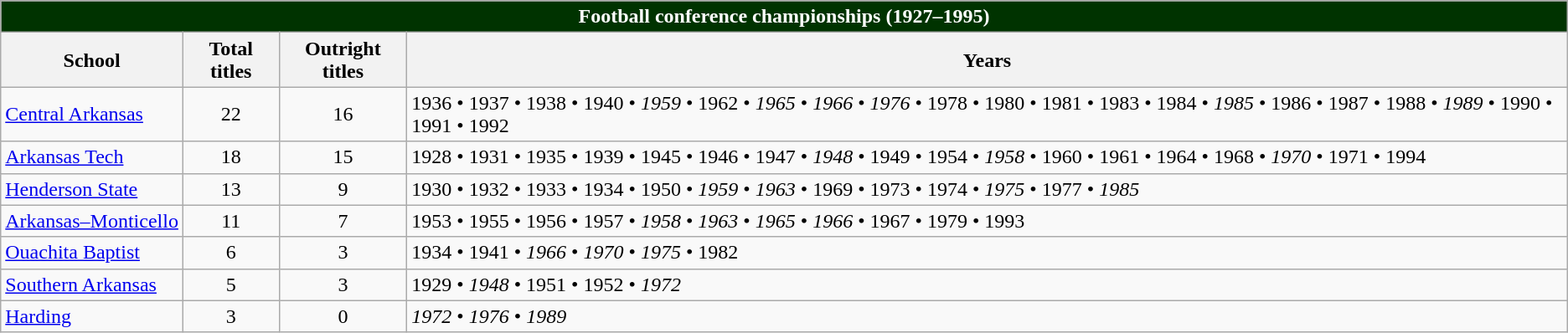<table class="wikitable">
<tr>
<th colspan=4 style="background:#003300; color:white">Football conference championships (1927–1995)</th>
</tr>
<tr>
<th>School</th>
<th>Total titles</th>
<th>Outright titles</th>
<th>Years</th>
</tr>
<tr>
<td><a href='#'>Central Arkansas</a></td>
<td align=center>22</td>
<td align=center>16</td>
<td>1936 • 1937 • 1938 • 1940 • <em>1959</em> • 1962 • <em>1965</em> • <em>1966</em> • <em>1976</em> • 1978 • 1980 • 1981 • 1983 • 1984 • <em>1985</em> • 1986 • 1987 • 1988 • <em>1989</em> • 1990 • 1991 • 1992</td>
</tr>
<tr>
<td><a href='#'>Arkansas Tech</a></td>
<td align=center>18</td>
<td align=center>15</td>
<td>1928 • 1931 • 1935 • 1939 • 1945 • 1946 • 1947 • <em>1948</em> • 1949 • 1954 • <em>1958</em> • 1960 • 1961 • 1964 • 1968 • <em>1970</em> • 1971 • 1994</td>
</tr>
<tr>
<td><a href='#'>Henderson State</a></td>
<td align=center>13</td>
<td align=center>9</td>
<td>1930 • 1932 • 1933 • 1934 • 1950 • <em>1959</em> • <em>1963</em> • 1969 • 1973 • 1974 • <em>1975</em> • 1977 • <em>1985</em></td>
</tr>
<tr>
<td nowrap><a href='#'>Arkansas–Monticello</a></td>
<td align=center>11</td>
<td align=center>7</td>
<td>1953 • 1955 • 1956 • 1957 • <em>1958</em> • <em>1963</em> • <em>1965</em> • <em>1966</em> • 1967 • 1979 • 1993</td>
</tr>
<tr>
<td><a href='#'>Ouachita Baptist</a></td>
<td align=center>6</td>
<td align=center>3</td>
<td>1934 • 1941 • <em>1966</em> • <em>1970</em> • <em>1975</em> • 1982</td>
</tr>
<tr>
<td><a href='#'>Southern Arkansas</a></td>
<td align=center>5</td>
<td align=center>3</td>
<td>1929 • <em>1948</em> • 1951 • 1952 • <em>1972</em></td>
</tr>
<tr>
<td><a href='#'>Harding</a></td>
<td align=center>3</td>
<td align=center>0</td>
<td><em>1972</em> • <em>1976</em> • <em>1989</em></td>
</tr>
</table>
